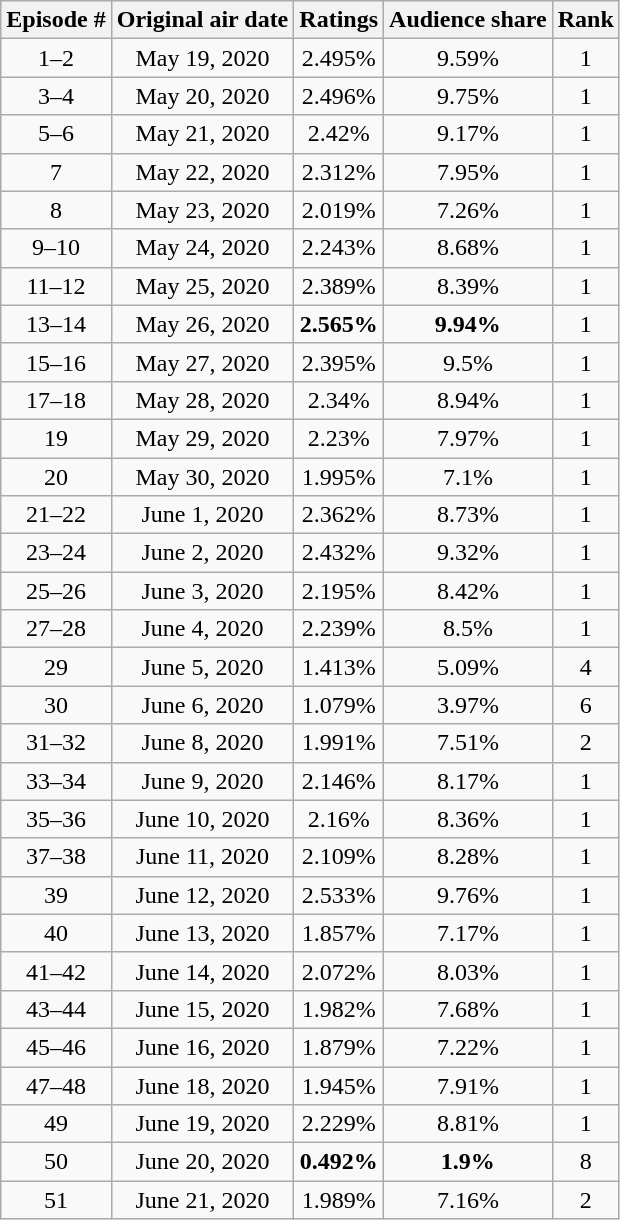<table class="wikitable sortable mw-collapsible jquery-tablesorter" style="text-align:center">
<tr>
<th class="unsortable">Episode #</th>
<th>Original air date</th>
<th>Ratings</th>
<th>Audience share</th>
<th>Rank</th>
</tr>
<tr>
<td>1–2</td>
<td>May 19, 2020</td>
<td>2.495%</td>
<td>9.59%</td>
<td>1</td>
</tr>
<tr>
<td>3–4</td>
<td>May 20, 2020</td>
<td>2.496%</td>
<td>9.75%</td>
<td>1</td>
</tr>
<tr>
<td>5–6</td>
<td>May 21, 2020</td>
<td>2.42%</td>
<td>9.17%</td>
<td>1</td>
</tr>
<tr>
<td>7</td>
<td>May 22, 2020</td>
<td>2.312%</td>
<td>7.95%</td>
<td>1</td>
</tr>
<tr>
<td>8</td>
<td>May 23, 2020</td>
<td>2.019%</td>
<td>7.26%</td>
<td>1</td>
</tr>
<tr>
<td>9–10</td>
<td>May 24, 2020</td>
<td>2.243%</td>
<td>8.68%</td>
<td>1</td>
</tr>
<tr>
<td>11–12</td>
<td>May 25, 2020</td>
<td>2.389%</td>
<td>8.39%</td>
<td>1</td>
</tr>
<tr>
<td>13–14</td>
<td>May 26, 2020</td>
<td><strong><span>2.565%</span></strong></td>
<td><strong><span>9.94%</span></strong></td>
<td>1</td>
</tr>
<tr>
<td>15–16</td>
<td>May 27, 2020</td>
<td>2.395%</td>
<td>9.5%</td>
<td>1</td>
</tr>
<tr>
<td>17–18</td>
<td>May 28, 2020</td>
<td>2.34%</td>
<td>8.94%</td>
<td>1</td>
</tr>
<tr>
<td>19</td>
<td>May 29, 2020</td>
<td>2.23%</td>
<td>7.97%</td>
<td>1</td>
</tr>
<tr>
<td>20</td>
<td>May 30, 2020</td>
<td>1.995%</td>
<td>7.1%</td>
<td>1</td>
</tr>
<tr>
<td>21–22</td>
<td>June 1, 2020</td>
<td>2.362%</td>
<td>8.73%</td>
<td>1</td>
</tr>
<tr>
<td>23–24</td>
<td>June 2, 2020</td>
<td>2.432%</td>
<td>9.32%</td>
<td>1</td>
</tr>
<tr>
<td>25–26</td>
<td>June 3, 2020</td>
<td>2.195%</td>
<td>8.42%</td>
<td>1</td>
</tr>
<tr>
<td>27–28</td>
<td>June 4, 2020</td>
<td>2.239%</td>
<td>8.5%</td>
<td>1</td>
</tr>
<tr>
<td>29</td>
<td>June 5, 2020</td>
<td>1.413%</td>
<td>5.09%</td>
<td>4</td>
</tr>
<tr>
<td>30</td>
<td>June 6, 2020</td>
<td>1.079%</td>
<td>3.97%</td>
<td>6</td>
</tr>
<tr>
<td>31–32</td>
<td>June 8, 2020</td>
<td>1.991%</td>
<td>7.51%</td>
<td>2</td>
</tr>
<tr>
<td>33–34</td>
<td>June 9, 2020</td>
<td>2.146%</td>
<td>8.17%</td>
<td>1</td>
</tr>
<tr>
<td>35–36</td>
<td>June 10, 2020</td>
<td>2.16%</td>
<td>8.36%</td>
<td>1</td>
</tr>
<tr>
<td>37–38</td>
<td>June 11, 2020</td>
<td>2.109%</td>
<td>8.28%</td>
<td>1</td>
</tr>
<tr>
<td>39</td>
<td>June 12, 2020</td>
<td>2.533%</td>
<td>9.76%</td>
<td>1</td>
</tr>
<tr>
<td>40</td>
<td>June 13, 2020</td>
<td>1.857%</td>
<td>7.17%</td>
<td>1</td>
</tr>
<tr>
<td>41–42</td>
<td>June 14, 2020</td>
<td>2.072%</td>
<td>8.03%</td>
<td>1</td>
</tr>
<tr>
<td>43–44</td>
<td>June 15, 2020</td>
<td>1.982%</td>
<td>7.68%</td>
<td>1</td>
</tr>
<tr>
<td>45–46</td>
<td>June 16, 2020</td>
<td>1.879%</td>
<td>7.22%</td>
<td>1</td>
</tr>
<tr>
<td>47–48</td>
<td>June 18, 2020</td>
<td>1.945%</td>
<td>7.91%</td>
<td>1</td>
</tr>
<tr>
<td>49</td>
<td>June 19, 2020</td>
<td>2.229%</td>
<td>8.81%</td>
<td>1</td>
</tr>
<tr>
<td>50</td>
<td>June 20, 2020</td>
<td><strong><span>0.492%</span></strong></td>
<td><strong><span>1.9%</span></strong></td>
<td>8</td>
</tr>
<tr>
<td>51</td>
<td>June 21, 2020</td>
<td>1.989%</td>
<td>7.16%</td>
<td>2</td>
</tr>
</table>
